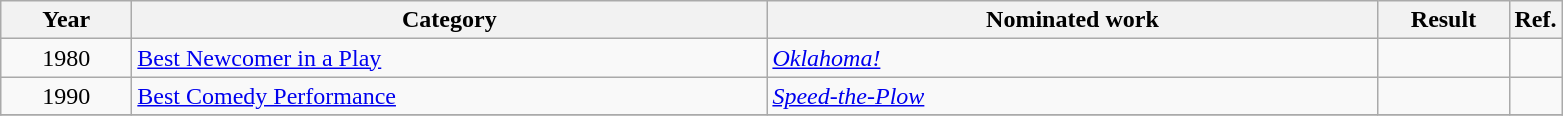<table class=wikitable>
<tr>
<th scope="col" style="width:5em;">Year</th>
<th scope="col" style="width:26em;">Category</th>
<th scope="col" style="width:25em;">Nominated work</th>
<th scope="col" style="width:5em;">Result</th>
<th>Ref.</th>
</tr>
<tr>
<td style="text-align:center;">1980</td>
<td><a href='#'>Best Newcomer in a Play</a></td>
<td><em><a href='#'>Oklahoma!</a></em></td>
<td></td>
<td></td>
</tr>
<tr>
<td style="text-align:center;">1990</td>
<td><a href='#'>Best Comedy Performance</a></td>
<td><em><a href='#'>Speed-the-Plow</a></em></td>
<td></td>
<td></td>
</tr>
<tr>
</tr>
</table>
